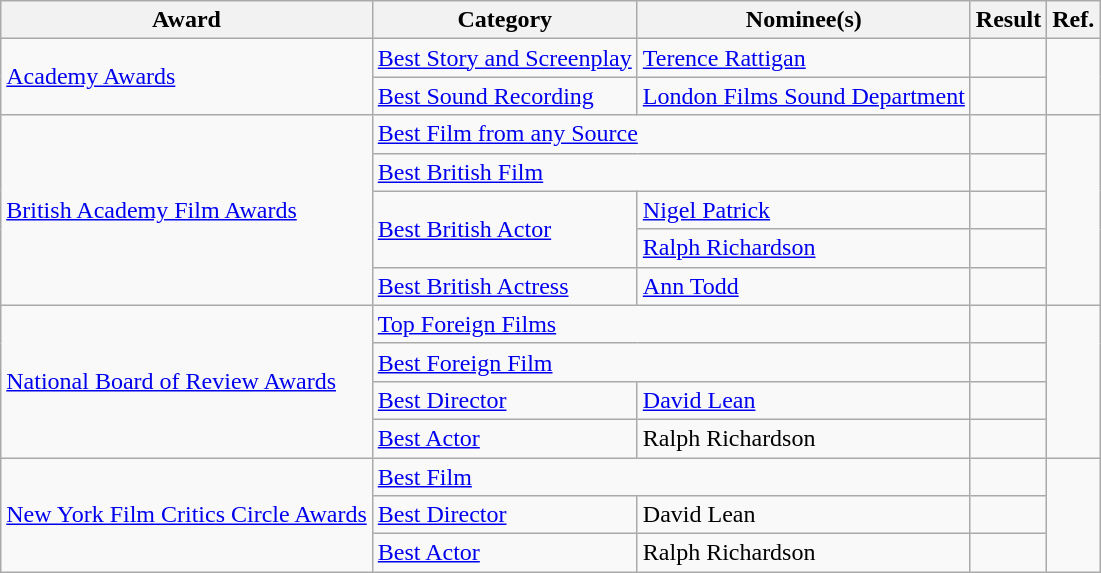<table class="wikitable plainrowheaders">
<tr>
<th>Award</th>
<th>Category</th>
<th>Nominee(s)</th>
<th>Result</th>
<th>Ref.</th>
</tr>
<tr>
<td rowspan="2"><a href='#'>Academy Awards</a></td>
<td><a href='#'>Best Story and Screenplay</a></td>
<td><a href='#'>Terence Rattigan</a></td>
<td></td>
<td align="center" rowspan="2"></td>
</tr>
<tr>
<td><a href='#'>Best Sound Recording</a></td>
<td><a href='#'>London Films Sound Department</a></td>
<td></td>
</tr>
<tr>
<td rowspan="5"><a href='#'>British Academy Film Awards</a></td>
<td colspan="2"><a href='#'>Best Film from any Source</a></td>
<td></td>
<td align="center" rowspan="5"></td>
</tr>
<tr>
<td colspan="2"><a href='#'>Best British Film</a></td>
<td></td>
</tr>
<tr>
<td rowspan="2"><a href='#'>Best British Actor</a></td>
<td><a href='#'>Nigel Patrick</a></td>
<td></td>
</tr>
<tr>
<td><a href='#'>Ralph Richardson</a></td>
<td></td>
</tr>
<tr>
<td><a href='#'>Best British Actress</a></td>
<td><a href='#'>Ann Todd</a></td>
<td></td>
</tr>
<tr>
<td rowspan="4"><a href='#'>National Board of Review Awards</a></td>
<td colspan="2"><a href='#'>Top Foreign Films</a></td>
<td></td>
<td align="center" rowspan="4"></td>
</tr>
<tr>
<td colspan="2"><a href='#'>Best Foreign Film</a></td>
<td></td>
</tr>
<tr>
<td><a href='#'>Best Director</a></td>
<td><a href='#'>David Lean</a></td>
<td></td>
</tr>
<tr>
<td><a href='#'>Best Actor</a></td>
<td>Ralph Richardson</td>
<td></td>
</tr>
<tr>
<td rowspan="3"><a href='#'>New York Film Critics Circle Awards</a></td>
<td colspan="2"><a href='#'>Best Film</a></td>
<td></td>
<td align="center" rowspan="3"></td>
</tr>
<tr>
<td><a href='#'>Best Director</a></td>
<td>David Lean</td>
<td></td>
</tr>
<tr>
<td><a href='#'>Best Actor</a></td>
<td>Ralph Richardson</td>
<td></td>
</tr>
</table>
